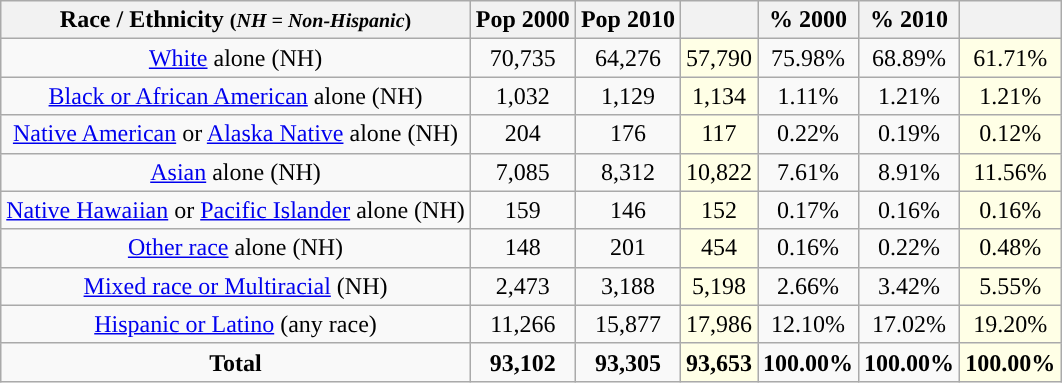<table class="wikitable" style="text-align:center;">
<tr>
<th>Race / Ethnicity <small>(<em>NH = Non-Hispanic</em>)</small></th>
<th>Pop 2000</th>
<th>Pop 2010</th>
<th></th>
<th>% 2000</th>
<th>% 2010</th>
<th></th>
</tr>
<tr>
<td><a href='#'>White</a> alone (NH)</td>
<td>70,735</td>
<td>64,276</td>
<td style='background: #ffffe6;'>57,790</td>
<td>75.98%</td>
<td>68.89%</td>
<td style='background: #ffffe6;'>61.71%</td>
</tr>
<tr>
<td><a href='#'>Black or African American</a> alone (NH)</td>
<td>1,032</td>
<td>1,129</td>
<td style='background: #ffffe6;'>1,134</td>
<td>1.11%</td>
<td>1.21%</td>
<td style='background: #ffffe6;'>1.21%</td>
</tr>
<tr>
<td><a href='#'>Native American</a> or <a href='#'>Alaska Native</a> alone (NH)</td>
<td>204</td>
<td>176</td>
<td style='background: #ffffe6;'>117</td>
<td>0.22%</td>
<td>0.19%</td>
<td style='background: #ffffe6;'>0.12%</td>
</tr>
<tr>
<td><a href='#'>Asian</a> alone (NH)</td>
<td>7,085</td>
<td>8,312</td>
<td style='background: #ffffe6;'>10,822</td>
<td>7.61%</td>
<td>8.91%</td>
<td style='background: #ffffe6;'>11.56%</td>
</tr>
<tr>
<td><a href='#'>Native Hawaiian</a> or <a href='#'>Pacific Islander</a> alone (NH)</td>
<td>159</td>
<td>146</td>
<td style='background: #ffffe6;'>152</td>
<td>0.17%</td>
<td>0.16%</td>
<td style='background: #ffffe6;'>0.16%</td>
</tr>
<tr>
<td><a href='#'>Other race</a> alone (NH)</td>
<td>148</td>
<td>201</td>
<td style='background: #ffffe6;'>454</td>
<td>0.16%</td>
<td>0.22%</td>
<td style='background: #ffffe6;'>0.48%</td>
</tr>
<tr>
<td><a href='#'>Mixed race or Multiracial</a> (NH)</td>
<td>2,473</td>
<td>3,188</td>
<td style='background: #ffffe6;'>5,198</td>
<td>2.66%</td>
<td>3.42%</td>
<td style='background: #ffffe6;'>5.55%</td>
</tr>
<tr>
<td><a href='#'>Hispanic or Latino</a> (any race)</td>
<td>11,266</td>
<td>15,877</td>
<td style='background: #ffffe6;'>17,986</td>
<td>12.10%</td>
<td>17.02%</td>
<td style='background: #ffffe6;'>19.20%</td>
</tr>
<tr>
<td><strong>Total</strong></td>
<td><strong>93,102</strong></td>
<td><strong>93,305</strong></td>
<td style='background: #ffffe6;'><strong>93,653</strong></td>
<td><strong>100.00%</strong></td>
<td><strong>100.00%</strong></td>
<td style='background: #ffffe6;'><strong>100.00%</strong></td>
</tr>
</table>
